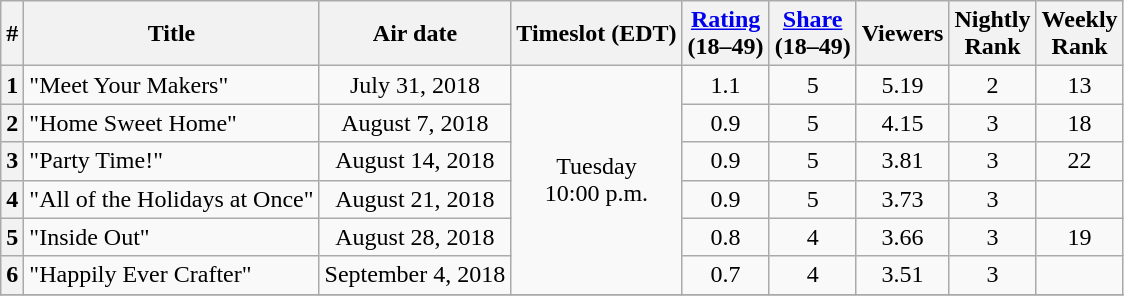<table class="wikitable" style="text-align:center">
<tr>
<th>#</th>
<th>Title</th>
<th>Air date</th>
<th>Timeslot (EDT)</th>
<th><a href='#'>Rating</a><br>(18–49)</th>
<th><a href='#'>Share</a><br>(18–49)</th>
<th>Viewers<br></th>
<th>Nightly<br>Rank</th>
<th>Weekly<br>Rank</th>
</tr>
<tr>
<th>1</th>
<td style="text-align:left;">"Meet Your Makers"</td>
<td>July 31, 2018</td>
<td rowspan="6">Tuesday <br> 10:00 p.m.</td>
<td>1.1</td>
<td>5</td>
<td>5.19</td>
<td>2</td>
<td>13</td>
</tr>
<tr>
<th>2</th>
<td style="text-align:left;">"Home Sweet Home"</td>
<td>August 7, 2018</td>
<td>0.9</td>
<td>5</td>
<td>4.15</td>
<td>3</td>
<td>18</td>
</tr>
<tr>
<th>3</th>
<td style="text-align:left;">"Party Time!"</td>
<td>August 14, 2018</td>
<td>0.9</td>
<td>5</td>
<td>3.81</td>
<td>3</td>
<td>22</td>
</tr>
<tr>
<th>4</th>
<td style="text-align:left;">"All of the Holidays at Once"</td>
<td>August 21, 2018</td>
<td>0.9</td>
<td>5</td>
<td>3.73</td>
<td>3</td>
<td></td>
</tr>
<tr>
<th>5</th>
<td style="text-align:left;">"Inside Out"</td>
<td>August 28, 2018</td>
<td>0.8</td>
<td>4</td>
<td>3.66</td>
<td>3</td>
<td>19</td>
</tr>
<tr>
<th>6</th>
<td style="text-align:left;">"Happily Ever Crafter"</td>
<td>September 4, 2018</td>
<td>0.7</td>
<td>4</td>
<td>3.51</td>
<td>3</td>
<td></td>
</tr>
<tr>
</tr>
</table>
